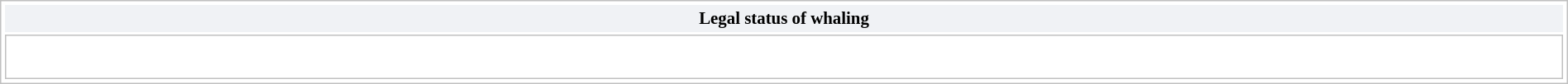<table class="collapsible collapsed" style="background-color: transparent; text-align: left; border: 1px solid silver; margin: 0.2em auto auto; width:100%; clear: both; padding: 1px;">
<tr>
<th style="background-color: #F0F2F5; font-size:87%; padding:0.2em 0.3em; text-align: center; "><span>Legal status of whaling</span></th>
</tr>
<tr>
<td style="border: solid 1px silver; padding: 8px; background-color: white;"><br><div></div></td>
</tr>
</table>
